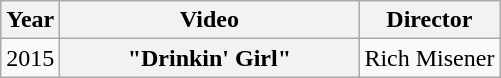<table class="wikitable plainrowheaders">
<tr>
<th>Year</th>
<th style="width:12em;">Video</th>
<th>Director</th>
</tr>
<tr>
<td>2015</td>
<th scope="row">"Drinkin' Girl"</th>
<td>Rich Misener</td>
</tr>
</table>
